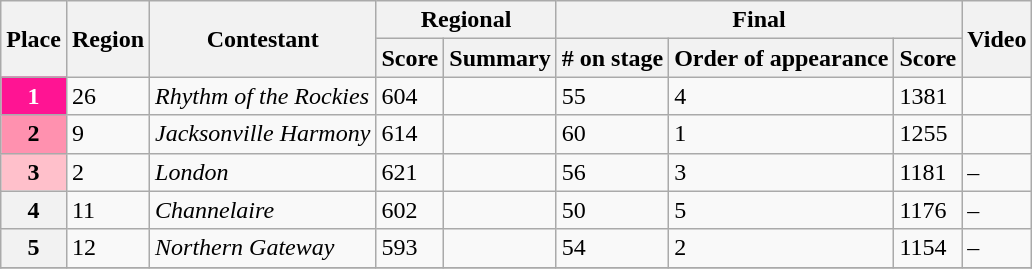<table class="wikitable sortable">
<tr>
<th scope="col" rowspan="2">Place</th>
<th scope="col" rowspan="2">Region</th>
<th scope="col" rowspan="2">Contestant</th>
<th colspan="2" scope="col">Regional</th>
<th colspan="3">Final</th>
<th rowspan="2" scope="col" class="unsortable">Video</th>
</tr>
<tr>
<th scope="col">Score</th>
<th scope="col" class="unsortable">Summary</th>
<th># on stage</th>
<th scope="col">Order of appearance</th>
<th scope="col">Score</th>
</tr>
<tr>
<th scope="row" style="background: #FF1493; color:#fff;">1</th>
<td>26</td>
<td><em>Rhythm of the Rockies</em></td>
<td>604</td>
<td></td>
<td>55</td>
<td>4</td>
<td>1381</td>
<td></td>
</tr>
<tr>
<th scope="row" style="background: #FF91AF;">2</th>
<td>9</td>
<td><em>Jacksonville Harmony</em></td>
<td>614</td>
<td></td>
<td>60</td>
<td>1</td>
<td>1255</td>
<td></td>
</tr>
<tr>
<th scope="row" style="background: pink;">3</th>
<td>2</td>
<td><em>London</em></td>
<td>621</td>
<td></td>
<td>56</td>
<td>3</td>
<td>1181</td>
<td>–</td>
</tr>
<tr>
<th>4</th>
<td>11</td>
<td><em>Channelaire</em></td>
<td>602</td>
<td></td>
<td>50</td>
<td>5</td>
<td>1176</td>
<td>–</td>
</tr>
<tr>
<th>5</th>
<td>12</td>
<td><em>Northern Gateway</em></td>
<td>593</td>
<td></td>
<td>54</td>
<td>2</td>
<td>1154</td>
<td>–</td>
</tr>
<tr>
</tr>
</table>
